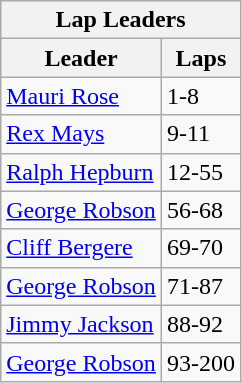<table class="wikitable">
<tr>
<th colspan=2>Lap Leaders</th>
</tr>
<tr>
<th>Leader</th>
<th>Laps</th>
</tr>
<tr>
<td><a href='#'>Mauri Rose</a></td>
<td>1-8</td>
</tr>
<tr>
<td><a href='#'>Rex Mays</a></td>
<td>9-11</td>
</tr>
<tr>
<td><a href='#'>Ralph Hepburn</a></td>
<td>12-55</td>
</tr>
<tr>
<td><a href='#'>George Robson</a></td>
<td>56-68</td>
</tr>
<tr>
<td><a href='#'>Cliff Bergere</a></td>
<td>69-70</td>
</tr>
<tr>
<td><a href='#'>George Robson</a></td>
<td>71-87</td>
</tr>
<tr>
<td><a href='#'>Jimmy Jackson</a></td>
<td>88-92</td>
</tr>
<tr>
<td><a href='#'>George Robson</a></td>
<td>93-200</td>
</tr>
</table>
